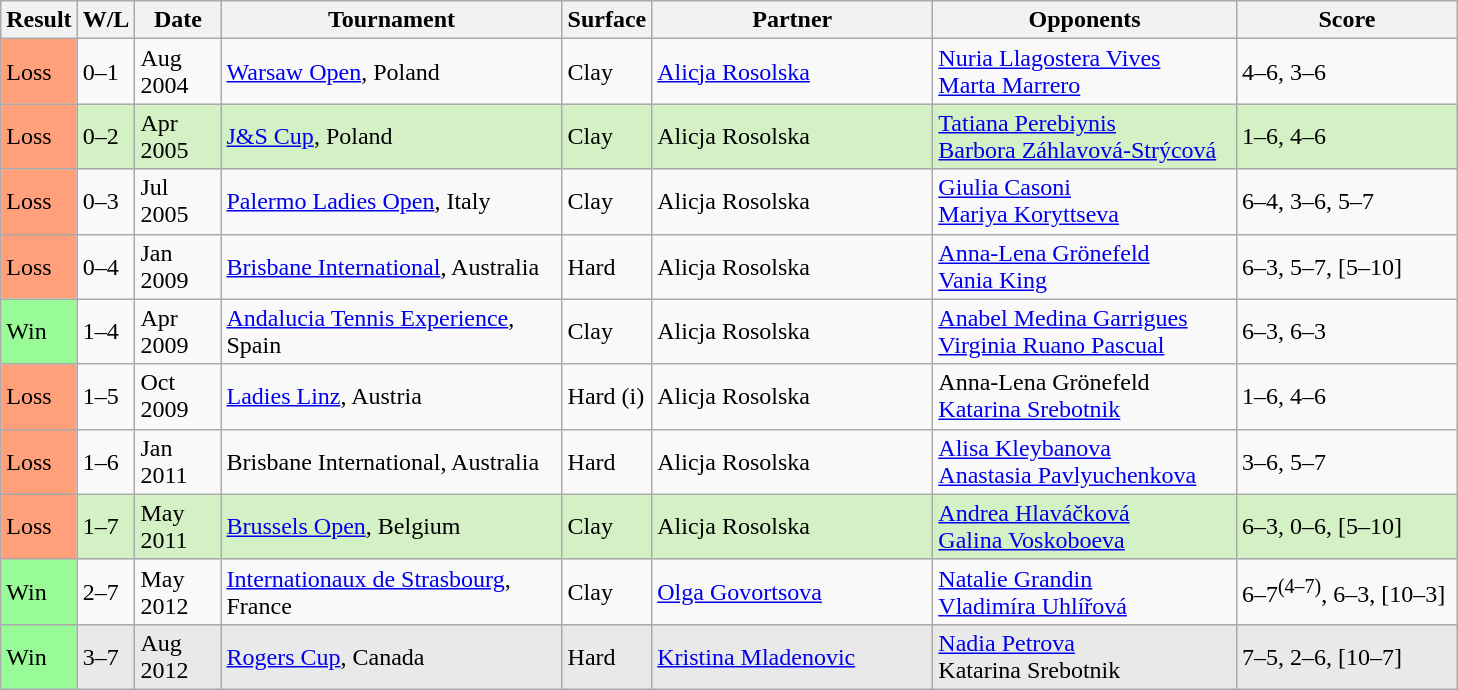<table class="sortable wikitable">
<tr>
<th>Result</th>
<th style="width:28px" class="unsortable">W/L</th>
<th style="width:50px">Date</th>
<th style="width:220px">Tournament</th>
<th style="width:50px">Surface</th>
<th style="width:180px">Partner</th>
<th style="width:195px">Opponents</th>
<th style="width:140px" class="unsortable">Score</th>
</tr>
<tr>
<td style="background:#ffa07a;">Loss</td>
<td>0–1</td>
<td>Aug 2004</td>
<td><a href='#'>Warsaw Open</a>, Poland</td>
<td>Clay</td>
<td> <a href='#'>Alicja Rosolska</a></td>
<td> <a href='#'>Nuria Llagostera Vives</a> <br>  <a href='#'>Marta Marrero</a></td>
<td>4–6, 3–6</td>
</tr>
<tr style="background:#d4f1c5;">
<td style="background:#ffa07a;">Loss</td>
<td>0–2</td>
<td>Apr 2005</td>
<td><a href='#'>J&S Cup</a>, Poland</td>
<td>Clay</td>
<td> Alicja Rosolska</td>
<td> <a href='#'>Tatiana Perebiynis</a> <br>  <a href='#'>Barbora Záhlavová-Strýcová</a></td>
<td>1–6, 4–6</td>
</tr>
<tr>
<td style="background:#ffa07a;">Loss</td>
<td>0–3</td>
<td>Jul 2005</td>
<td><a href='#'>Palermo Ladies Open</a>, Italy</td>
<td>Clay</td>
<td> Alicja Rosolska</td>
<td> <a href='#'>Giulia Casoni</a> <br>  <a href='#'>Mariya Koryttseva</a></td>
<td>6–4, 3–6, 5–7</td>
</tr>
<tr>
<td style="background:#ffa07a;">Loss</td>
<td>0–4</td>
<td>Jan 2009</td>
<td><a href='#'>Brisbane International</a>, Australia</td>
<td>Hard</td>
<td> Alicja Rosolska</td>
<td> <a href='#'>Anna-Lena Grönefeld</a> <br>  <a href='#'>Vania King</a></td>
<td>6–3, 5–7, [5–10]</td>
</tr>
<tr>
<td style="background:#98fb98;">Win</td>
<td>1–4</td>
<td>Apr 2009</td>
<td><a href='#'>Andalucia Tennis Experience</a>, Spain</td>
<td>Clay</td>
<td> Alicja Rosolska</td>
<td> <a href='#'>Anabel Medina Garrigues</a> <br>  <a href='#'>Virginia Ruano Pascual</a></td>
<td>6–3, 6–3</td>
</tr>
<tr>
<td style="background:#ffa07a;">Loss</td>
<td>1–5</td>
<td>Oct 2009</td>
<td><a href='#'>Ladies Linz</a>, Austria</td>
<td>Hard (i)</td>
<td> Alicja Rosolska</td>
<td> Anna-Lena Grönefeld <br>  <a href='#'>Katarina Srebotnik</a></td>
<td>1–6, 4–6</td>
</tr>
<tr>
<td style="background:#ffa07a;">Loss</td>
<td>1–6</td>
<td>Jan 2011</td>
<td>Brisbane International, Australia</td>
<td>Hard</td>
<td> Alicja Rosolska</td>
<td> <a href='#'>Alisa Kleybanova</a> <br>  <a href='#'>Anastasia Pavlyuchenkova</a></td>
<td>3–6, 5–7</td>
</tr>
<tr style="background:#d4f1c5;">
<td style="background:#ffa07a;">Loss</td>
<td>1–7</td>
<td>May 2011</td>
<td><a href='#'>Brussels Open</a>, Belgium</td>
<td>Clay</td>
<td> Alicja Rosolska</td>
<td> <a href='#'>Andrea Hlaváčková</a> <br>  <a href='#'>Galina Voskoboeva</a></td>
<td>6–3, 0–6, [5–10]</td>
</tr>
<tr>
<td style="background:#98fb98;">Win</td>
<td>2–7</td>
<td>May 2012</td>
<td><a href='#'>Internationaux de Strasbourg</a>, France</td>
<td>Clay</td>
<td> <a href='#'>Olga Govortsova</a></td>
<td> <a href='#'>Natalie Grandin</a> <br>  <a href='#'>Vladimíra Uhlířová</a></td>
<td>6–7<sup>(4–7)</sup>, 6–3, [10–3]</td>
</tr>
<tr style="background:#e9e9e9;">
<td style="background:#98fb98;">Win</td>
<td>3–7</td>
<td>Aug 2012</td>
<td><a href='#'>Rogers Cup</a>, Canada</td>
<td>Hard</td>
<td> <a href='#'>Kristina Mladenovic</a></td>
<td> <a href='#'>Nadia Petrova</a> <br>  Katarina Srebotnik</td>
<td>7–5, 2–6, [10–7]</td>
</tr>
</table>
